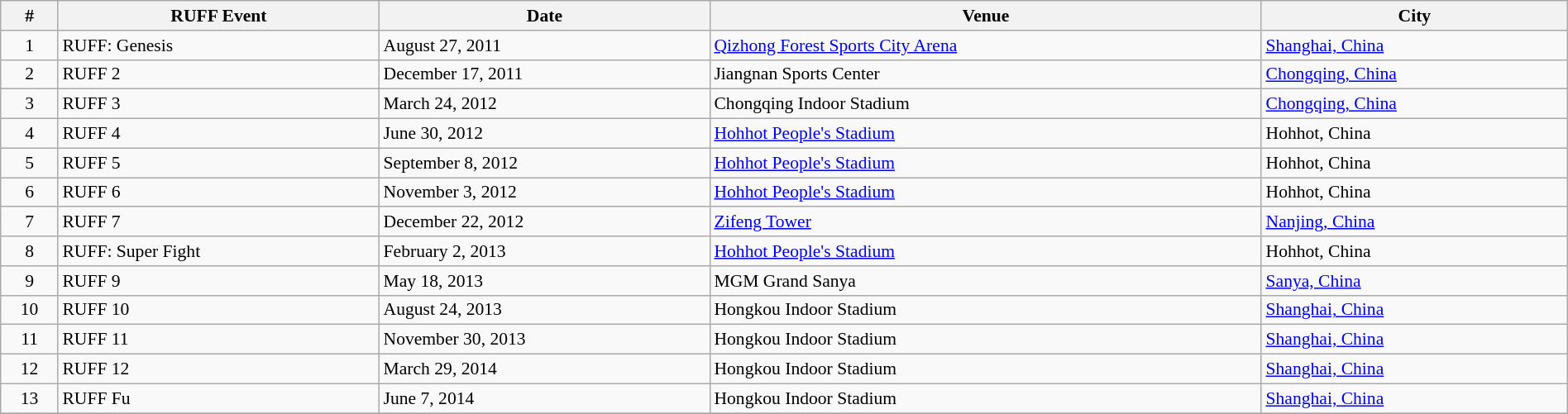<table class="sortable wikitable succession-box" border="1" style="width:100%; margin:auto; font-size:90%;">
<tr>
<th>#</th>
<th>RUFF Event</th>
<th>Date</th>
<th>Venue</th>
<th>City</th>
</tr>
<tr>
<td align=center>1</td>
<td>RUFF: Genesis</td>
<td>August 27, 2011</td>
<td><a href='#'>Qizhong Forest Sports City Arena</a></td>
<td> <a href='#'>Shanghai, China</a></td>
</tr>
<tr>
<td align=center>2</td>
<td>RUFF 2</td>
<td>December 17, 2011</td>
<td>Jiangnan Sports Center</td>
<td> <a href='#'>Chongqing, China</a></td>
</tr>
<tr>
<td align=center>3</td>
<td>RUFF 3</td>
<td>March 24, 2012</td>
<td>Chongqing Indoor Stadium</td>
<td> <a href='#'>Chongqing, China</a></td>
</tr>
<tr>
<td align=center>4</td>
<td>RUFF 4</td>
<td>June 30, 2012</td>
<td><a href='#'>Hohhot People's Stadium</a></td>
<td> Hohhot, China</td>
</tr>
<tr>
<td align=center>5</td>
<td>RUFF 5</td>
<td>September 8, 2012</td>
<td><a href='#'>Hohhot People's Stadium</a></td>
<td> Hohhot, China</td>
</tr>
<tr>
<td align=center>6</td>
<td>RUFF 6</td>
<td>November 3, 2012</td>
<td><a href='#'>Hohhot People's Stadium</a></td>
<td> Hohhot, China</td>
</tr>
<tr>
<td align=center>7</td>
<td>RUFF 7</td>
<td>December 22, 2012</td>
<td><a href='#'>Zifeng Tower</a></td>
<td> <a href='#'>Nanjing, China</a></td>
</tr>
<tr>
<td align=center>8</td>
<td>RUFF: Super Fight</td>
<td>February 2, 2013</td>
<td><a href='#'>Hohhot People's Stadium</a></td>
<td> Hohhot, China</td>
</tr>
<tr>
<td align=center>9</td>
<td>RUFF 9</td>
<td>May 18, 2013</td>
<td>MGM Grand Sanya</td>
<td> <a href='#'>Sanya, China</a></td>
</tr>
<tr>
<td align=center>10</td>
<td>RUFF 10</td>
<td>August 24, 2013</td>
<td>Hongkou Indoor Stadium</td>
<td> <a href='#'>Shanghai, China</a></td>
</tr>
<tr>
<td align=center>11</td>
<td>RUFF 11</td>
<td>November 30, 2013</td>
<td>Hongkou Indoor Stadium</td>
<td> <a href='#'>Shanghai, China</a></td>
</tr>
<tr>
<td align=center>12</td>
<td>RUFF 12</td>
<td>March 29, 2014</td>
<td>Hongkou Indoor Stadium</td>
<td> <a href='#'>Shanghai, China</a></td>
</tr>
<tr>
<td align=center>13</td>
<td>RUFF Fu</td>
<td>June 7, 2014</td>
<td>Hongkou Indoor Stadium</td>
<td> <a href='#'>Shanghai, China</a></td>
</tr>
<tr>
</tr>
</table>
